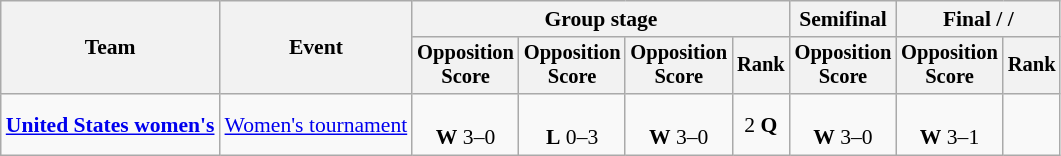<table class="wikitable" style="text-align:center; font-size:90%">
<tr>
<th rowspan=2>Team</th>
<th rowspan=2>Event</th>
<th colspan=4>Group stage</th>
<th>Semifinal</th>
<th colspan=2>Final /  / </th>
</tr>
<tr style="font-size:95%">
<th>Opposition<br>Score</th>
<th>Opposition<br>Score</th>
<th>Opposition<br>Score</th>
<th>Rank</th>
<th>Opposition<br>Score</th>
<th>Opposition<br>Score</th>
<th>Rank</th>
</tr>
<tr>
<td align=left><strong><a href='#'>United States women's</a></strong></td>
<td align=left><a href='#'>Women's tournament</a></td>
<td><br><strong>W</strong> 3–0</td>
<td><br><strong>L</strong> 0–3</td>
<td><br><strong>W</strong> 3–0</td>
<td>2 <strong>Q</strong></td>
<td><br><strong>W</strong> 3–0</td>
<td><br><strong>W</strong> 3–1</td>
<td></td>
</tr>
</table>
